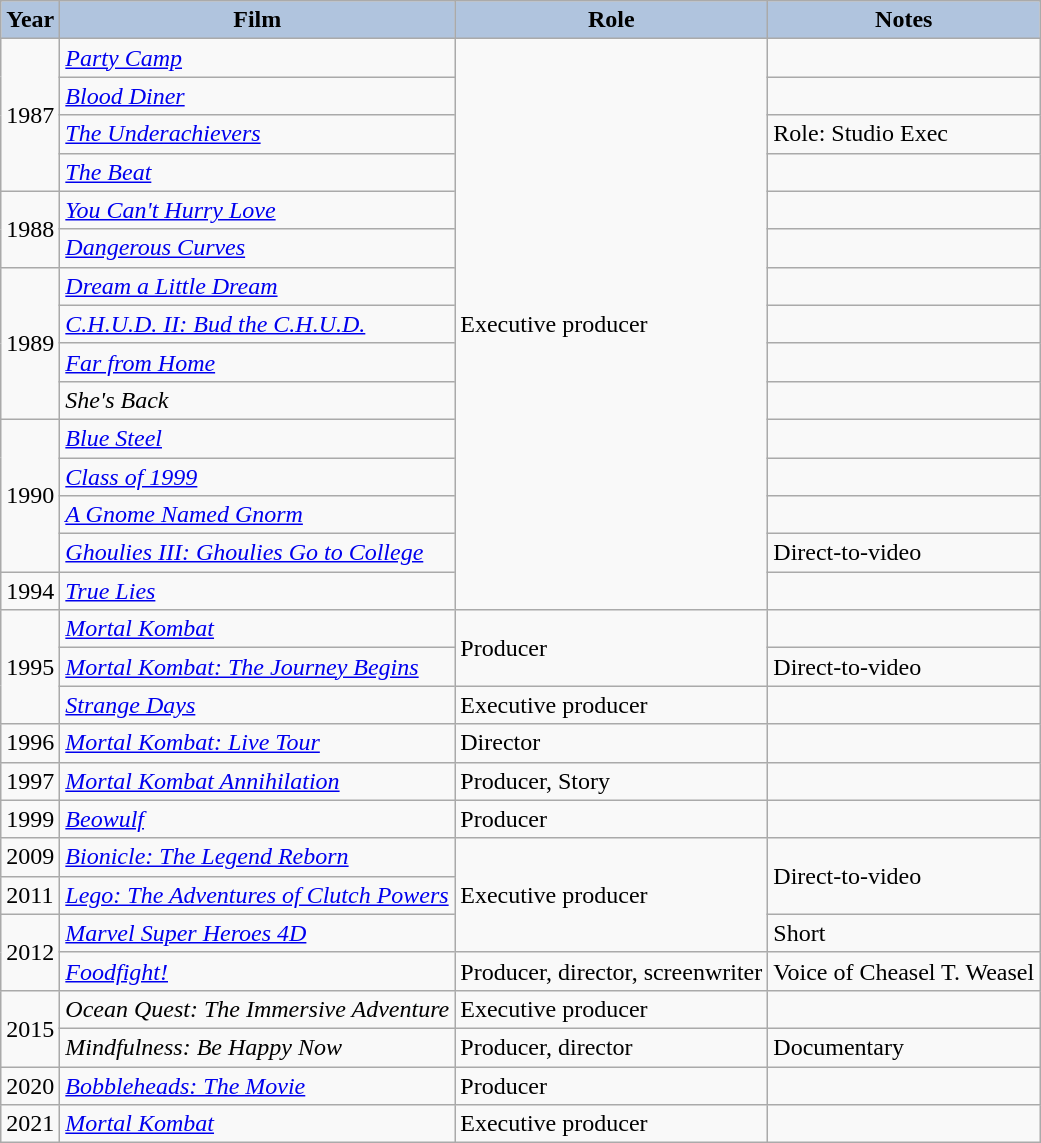<table class="wikitable">
<tr align="center">
<th style="background:#B0C4DE;">Year</th>
<th style="background:#B0C4DE;">Film</th>
<th style="background:#B0C4DE;">Role</th>
<th style="background:#B0C4DE;">Notes</th>
</tr>
<tr>
<td rowspan=4>1987</td>
<td><em><a href='#'>Party Camp</a></em></td>
<td rowspan="15">Executive producer</td>
<td></td>
</tr>
<tr>
<td><em><a href='#'>Blood Diner</a></em></td>
<td></td>
</tr>
<tr>
<td><em><a href='#'>The Underachievers</a></em></td>
<td>Role: Studio Exec</td>
</tr>
<tr>
<td><em><a href='#'>The Beat</a></em></td>
<td></td>
</tr>
<tr>
<td rowspan=2>1988</td>
<td><em><a href='#'>You Can't Hurry Love</a></em></td>
<td></td>
</tr>
<tr>
<td><em><a href='#'>Dangerous Curves</a></em></td>
<td></td>
</tr>
<tr>
<td rowspan=4>1989</td>
<td><em><a href='#'>Dream a Little Dream</a></em></td>
<td></td>
</tr>
<tr>
<td><em><a href='#'>C.H.U.D. II: Bud the C.H.U.D.</a></em></td>
<td></td>
</tr>
<tr>
<td><em><a href='#'>Far from Home</a></em></td>
<td></td>
</tr>
<tr>
<td><em>She's Back</em></td>
<td></td>
</tr>
<tr>
<td rowspan=4>1990</td>
<td><em><a href='#'>Blue Steel</a></em></td>
<td></td>
</tr>
<tr>
<td><em><a href='#'>Class of 1999</a></em></td>
<td></td>
</tr>
<tr>
<td><em><a href='#'>A Gnome Named Gnorm</a></em></td>
<td></td>
</tr>
<tr>
<td><em><a href='#'>Ghoulies III: Ghoulies Go to College</a></em></td>
<td>Direct-to-video</td>
</tr>
<tr>
<td>1994</td>
<td><em><a href='#'>True Lies</a></em></td>
<td></td>
</tr>
<tr>
<td rowspan=3>1995</td>
<td><em><a href='#'>Mortal Kombat</a></em></td>
<td rowspan="2">Producer</td>
<td></td>
</tr>
<tr>
<td><em><a href='#'>Mortal Kombat: The Journey Begins</a></em></td>
<td>Direct-to-video</td>
</tr>
<tr>
<td><em><a href='#'>Strange Days</a></em></td>
<td>Executive producer</td>
<td></td>
</tr>
<tr>
<td>1996</td>
<td><em><a href='#'>Mortal Kombat: Live Tour</a></em></td>
<td>Director</td>
<td></td>
</tr>
<tr>
<td>1997</td>
<td><em><a href='#'>Mortal Kombat Annihilation</a></em></td>
<td>Producer, Story</td>
<td></td>
</tr>
<tr>
<td>1999</td>
<td><em><a href='#'>Beowulf</a></em></td>
<td>Producer</td>
<td></td>
</tr>
<tr>
<td>2009</td>
<td><em><a href='#'>Bionicle: The Legend Reborn</a></em></td>
<td rowspan="3">Executive producer</td>
<td rowspan="2">Direct-to-video</td>
</tr>
<tr>
<td>2011</td>
<td><em><a href='#'>Lego: The Adventures of Clutch Powers</a></em></td>
</tr>
<tr>
<td rowspan=2>2012</td>
<td><em><a href='#'>Marvel Super Heroes 4D</a></em></td>
<td>Short</td>
</tr>
<tr>
<td><em><a href='#'>Foodfight!</a></em></td>
<td>Producer, director, screenwriter</td>
<td>Voice of Cheasel T. Weasel</td>
</tr>
<tr>
<td rowspan=2>2015</td>
<td><em>Ocean Quest: The Immersive Adventure</em></td>
<td>Executive producer</td>
<td></td>
</tr>
<tr>
<td><em>Mindfulness: Be Happy Now</em></td>
<td>Producer, director</td>
<td>Documentary</td>
</tr>
<tr>
<td>2020</td>
<td><em><a href='#'>Bobbleheads: The Movie</a></em></td>
<td>Producer</td>
<td></td>
</tr>
<tr>
<td>2021</td>
<td><em><a href='#'>Mortal Kombat</a></em></td>
<td>Executive producer</td>
<td></td>
</tr>
</table>
